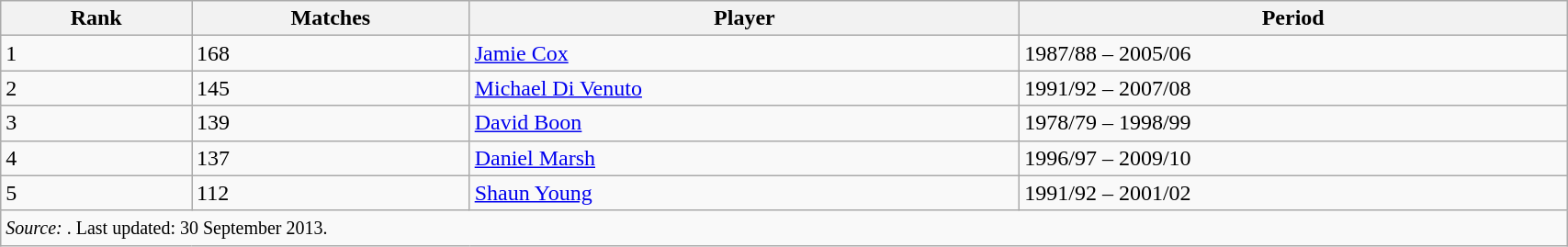<table class="wikitable" style="width:90%;">
<tr>
<th>Rank</th>
<th>Matches</th>
<th>Player</th>
<th>Period</th>
</tr>
<tr>
<td>1</td>
<td>168</td>
<td><a href='#'>Jamie Cox</a></td>
<td>1987/88 – 2005/06</td>
</tr>
<tr>
<td>2</td>
<td>145</td>
<td><a href='#'>Michael Di Venuto</a></td>
<td>1991/92 – 2007/08</td>
</tr>
<tr>
<td>3</td>
<td>139</td>
<td><a href='#'>David Boon</a></td>
<td>1978/79 – 1998/99</td>
</tr>
<tr>
<td>4</td>
<td>137</td>
<td><a href='#'>Daniel Marsh</a></td>
<td>1996/97 – 2009/10</td>
</tr>
<tr>
<td>5</td>
<td>112</td>
<td><a href='#'>Shaun Young</a></td>
<td>1991/92 – 2001/02</td>
</tr>
<tr>
<td colspan=4><small><em>Source: </em>. Last updated: 30 September 2013.</small></td>
</tr>
</table>
